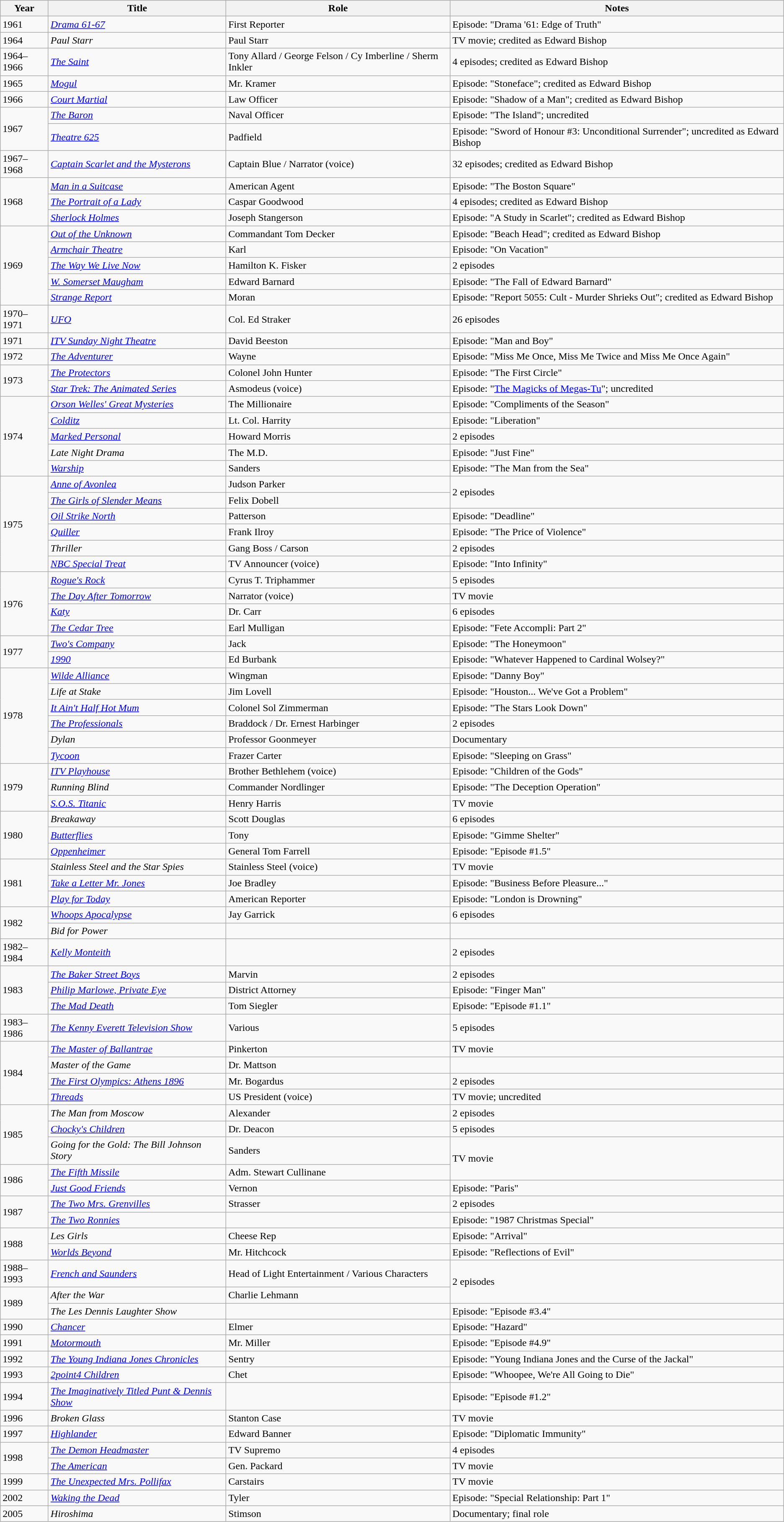<table class="wikitable sortable">
<tr>
<th>Year</th>
<th>Title</th>
<th>Role</th>
<th>Notes</th>
</tr>
<tr>
<td>1961</td>
<td><em><a href='#'>Drama 61-67</a></em></td>
<td>First Reporter</td>
<td>Episode: "Drama '61: Edge of Truth"</td>
</tr>
<tr>
<td>1964</td>
<td><em>Paul Starr</em></td>
<td>Paul Starr</td>
<td>TV movie; credited as Edward Bishop</td>
</tr>
<tr>
<td>1964–1966</td>
<td><em><a href='#'>The Saint</a></em></td>
<td>Tony Allard / George Felson / Cy Imberline / Sherm Inkler</td>
<td>4 episodes; credited as Edward Bishop</td>
</tr>
<tr>
<td>1965</td>
<td><em><a href='#'>Mogul</a></em></td>
<td>Mr. Kramer</td>
<td>Episode: "Stoneface"; credited as Edward Bishop</td>
</tr>
<tr>
<td>1966</td>
<td><em><a href='#'>Court Martial</a></em></td>
<td>Law Officer</td>
<td>Episode: "Shadow of a Man"; credited as Edward Bishop</td>
</tr>
<tr>
<td rowspan="2">1967</td>
<td><em><a href='#'>The Baron</a></em></td>
<td>Naval Officer</td>
<td>Episode: "The Island"; uncredited</td>
</tr>
<tr>
<td><em><a href='#'>Theatre 625</a></em></td>
<td>Padfield</td>
<td>Episode: "Sword of Honour #3: Unconditional Surrender"; uncredited as Edward Bishop</td>
</tr>
<tr>
<td>1967–1968</td>
<td><em><a href='#'>Captain Scarlet and the Mysterons</a></em></td>
<td>Captain Blue / Narrator (voice)</td>
<td>32 episodes; credited as Edward Bishop</td>
</tr>
<tr>
<td rowspan="3">1968</td>
<td><em><a href='#'>Man in a Suitcase</a></em></td>
<td>American Agent</td>
<td>Episode: "The Boston Square"</td>
</tr>
<tr>
<td><em><a href='#'>The Portrait of a Lady</a></em></td>
<td>Caspar Goodwood</td>
<td>4 episodes; credited as Edward Bishop</td>
</tr>
<tr>
<td><em><a href='#'>Sherlock Holmes</a></em></td>
<td>Joseph Stangerson</td>
<td>Episode: "A Study in Scarlet"; credited as Edward Bishop</td>
</tr>
<tr>
<td rowspan="5">1969</td>
<td><em><a href='#'>Out of the Unknown</a></em></td>
<td>Commandant Tom Decker</td>
<td>Episode: "Beach Head"; credited as Edward Bishop</td>
</tr>
<tr>
<td><em><a href='#'>Armchair Theatre</a></em></td>
<td>Karl</td>
<td>Episode: "On Vacation"</td>
</tr>
<tr>
<td><em><a href='#'>The Way We Live Now</a></em></td>
<td>Hamilton K. Fisker</td>
<td>2 episodes</td>
</tr>
<tr>
<td><em><a href='#'>W. Somerset Maugham</a></em></td>
<td>Edward Barnard</td>
<td>Episode: "The Fall of Edward Barnard"</td>
</tr>
<tr>
<td><em><a href='#'>Strange Report</a></em></td>
<td>Moran</td>
<td>Episode: "Report 5055: Cult - Murder Shrieks Out"; credited as Edward Bishop</td>
</tr>
<tr>
<td>1970–1971</td>
<td><em><a href='#'>UFO</a></em></td>
<td>Col. Ed Straker</td>
<td>26 episodes</td>
</tr>
<tr>
<td>1971</td>
<td><em><a href='#'>ITV Sunday Night Theatre</a></em></td>
<td>David Beeston</td>
<td>Episode: "Man and Boy"</td>
</tr>
<tr>
<td>1972</td>
<td><em><a href='#'>The Adventurer</a></em></td>
<td>Wayne</td>
<td>Episode: "Miss Me Once, Miss Me Twice and Miss Me Once Again"</td>
</tr>
<tr>
<td rowspan="2">1973</td>
<td><em><a href='#'>The Protectors</a></em></td>
<td>Colonel John Hunter</td>
<td>Episode: "The First Circle"</td>
</tr>
<tr>
<td><em><a href='#'>Star Trek: The Animated Series</a></em></td>
<td>Asmodeus (voice)</td>
<td>Episode: "<a href='#'>The Magicks of Megas-Tu</a>"; uncredited</td>
</tr>
<tr>
<td rowspan="5">1974</td>
<td><em><a href='#'>Orson Welles' Great Mysteries</a></em></td>
<td>The Millionaire</td>
<td>Episode: "Compliments of the Season"</td>
</tr>
<tr>
<td><em><a href='#'>Colditz</a></em></td>
<td>Lt. Col. Harrity</td>
<td>Episode: "Liberation"</td>
</tr>
<tr>
<td><em><a href='#'>Marked Personal</a></em></td>
<td>Howard Morris</td>
<td>2 episodes</td>
</tr>
<tr>
<td><em>Late Night Drama</em></td>
<td>The M.D.</td>
<td>Episode: "Just Fine"</td>
</tr>
<tr>
<td><em><a href='#'>Warship</a></em></td>
<td>Sanders</td>
<td>Episode: "The Man from the Sea"</td>
</tr>
<tr>
<td rowspan="6">1975</td>
<td><em><a href='#'>Anne of Avonlea</a></em></td>
<td>Judson Parker</td>
<td rowspan="2">2 episodes</td>
</tr>
<tr>
<td><em><a href='#'>The Girls of Slender Means</a></em></td>
<td>Felix Dobell</td>
</tr>
<tr>
<td><em><a href='#'>Oil Strike North</a></em></td>
<td>Patterson</td>
<td>Episode: "Deadline"</td>
</tr>
<tr>
<td><em><a href='#'>Quiller</a></em></td>
<td>Frank Ilroy</td>
<td>Episode: "The Price of Violence"</td>
</tr>
<tr>
<td><em>Thriller</em></td>
<td>Gang Boss / Carson</td>
<td>2 episodes</td>
</tr>
<tr>
<td><em><a href='#'>NBC Special Treat</a></em></td>
<td>TV Announcer (voice)</td>
<td>Episode: "Into Infinity"</td>
</tr>
<tr>
<td rowspan="4">1976</td>
<td><em><a href='#'>Rogue's Rock</a></em></td>
<td>Cyrus T. Triphammer</td>
<td>5 episodes</td>
</tr>
<tr>
<td><em><a href='#'>The Day After Tomorrow</a></em></td>
<td>Narrator (voice)</td>
<td>TV movie</td>
</tr>
<tr>
<td><em><a href='#'>Katy</a></em></td>
<td>Dr. Carr</td>
<td>6 episodes</td>
</tr>
<tr>
<td><em><a href='#'>The Cedar Tree</a></em></td>
<td>Earl Mulligan</td>
<td>Episode: "Fete Accompli: Part 2"</td>
</tr>
<tr>
<td rowspan="2">1977</td>
<td><em><a href='#'>Two's Company</a></em></td>
<td>Jack</td>
<td>Episode: "The Honeymoon"</td>
</tr>
<tr>
<td><em><a href='#'>1990</a></em></td>
<td>Ed Burbank</td>
<td>Episode: "Whatever Happened to Cardinal Wolsey?"</td>
</tr>
<tr>
<td rowspan="6">1978</td>
<td><em><a href='#'>Wilde Alliance</a></em></td>
<td>Wingman</td>
<td>Episode: "Danny Boy"</td>
</tr>
<tr>
<td><em>Life at Stake</em></td>
<td>Jim Lovell</td>
<td>Episode: "Houston... We've Got a Problem"</td>
</tr>
<tr>
<td><em><a href='#'>It Ain't Half Hot Mum</a></em></td>
<td>Colonel Sol Zimmerman</td>
<td>Episode: "The Stars Look Down"</td>
</tr>
<tr>
<td><em><a href='#'>The Professionals</a></em></td>
<td>Braddock / Dr. Ernest Harbinger</td>
<td>2 episodes</td>
</tr>
<tr>
<td><em>Dylan</em></td>
<td>Professor Goonmeyer</td>
<td>Documentary</td>
</tr>
<tr>
<td><em><a href='#'>Tycoon</a></em></td>
<td>Frazer Carter</td>
<td>Episode: "Sleeping on Grass"</td>
</tr>
<tr>
<td rowspan="3">1979</td>
<td><em><a href='#'>ITV Playhouse</a></em></td>
<td>Brother Bethlehem (voice)</td>
<td>Episode: "Children of the Gods"</td>
</tr>
<tr>
<td><em>Running Blind</em></td>
<td>Commander Nordlinger</td>
<td>Episode: "The Deception Operation"</td>
</tr>
<tr>
<td><em><a href='#'>S.O.S. Titanic</a></em></td>
<td>Henry Harris</td>
<td>TV movie</td>
</tr>
<tr>
<td rowspan="3">1980</td>
<td><em>Breakaway</em></td>
<td>Scott Douglas</td>
<td>6 episodes</td>
</tr>
<tr>
<td><em><a href='#'>Butterflies</a></em></td>
<td>Tony</td>
<td>Episode: "Gimme Shelter"</td>
</tr>
<tr>
<td><em><a href='#'>Oppenheimer</a></em></td>
<td>General Tom Farrell</td>
<td>Episode: "Episode #1.5"</td>
</tr>
<tr>
<td rowspan="3">1981</td>
<td><em>Stainless Steel and the Star Spies</em></td>
<td>Stainless Steel (voice)</td>
<td>TV movie</td>
</tr>
<tr>
<td><em><a href='#'>Take a Letter Mr. Jones</a></em></td>
<td>Joe Bradley</td>
<td>Episode: "Business Before Pleasure..."</td>
</tr>
<tr>
<td><em><a href='#'>Play for Today</a></em></td>
<td>American Reporter</td>
<td>Episode: "London is Drowning"</td>
</tr>
<tr>
<td rowspan="2">1982</td>
<td><em><a href='#'>Whoops Apocalypse</a></em></td>
<td>Jay Garrick</td>
<td>6 episodes</td>
</tr>
<tr>
<td><em>Bid for Power</em></td>
<td></td>
<td></td>
</tr>
<tr>
<td>1982–1984</td>
<td><em><a href='#'>Kelly Monteith</a></em></td>
<td></td>
<td>2 episodes</td>
</tr>
<tr>
<td rowspan="3">1983</td>
<td><em><a href='#'>The Baker Street Boys</a></em></td>
<td>Marvin</td>
<td>2 episodes</td>
</tr>
<tr>
<td><em><a href='#'>Philip Marlowe, Private Eye</a></em></td>
<td>District Attorney</td>
<td>Episode: "Finger Man"</td>
</tr>
<tr>
<td><em><a href='#'>The Mad Death</a></em></td>
<td>Tom Siegler</td>
<td>Episode: "Episode #1.1"</td>
</tr>
<tr>
<td>1983–1986</td>
<td><em><a href='#'>The Kenny Everett Television Show</a></em></td>
<td>Various</td>
<td>5 episodes</td>
</tr>
<tr>
<td rowspan="4">1984</td>
<td><em><a href='#'>The Master of Ballantrae</a></em></td>
<td>Pinkerton</td>
<td>TV movie</td>
</tr>
<tr>
<td><em>Master of the Game</em></td>
<td>Dr. Mattson</td>
<td></td>
</tr>
<tr>
<td><em><a href='#'>The First Olympics: Athens 1896</a></em></td>
<td>Mr. Bogardus</td>
<td>2 episodes</td>
</tr>
<tr>
<td><em><a href='#'>Threads</a></em></td>
<td>US President (voice)</td>
<td>TV movie; uncredited</td>
</tr>
<tr>
<td rowspan="3">1985</td>
<td><em>The Man from Moscow</em></td>
<td>Alexander</td>
<td>2 episodes</td>
</tr>
<tr>
<td><em><a href='#'>Chocky's Children</a></em></td>
<td>Dr. Deacon</td>
<td>5 episodes</td>
</tr>
<tr>
<td><em>Going for the Gold: The Bill Johnson Story</em></td>
<td>Sanders</td>
<td rowspan="2">TV movie</td>
</tr>
<tr>
<td rowspan="2">1986</td>
<td><em><a href='#'>The Fifth Missile</a></em></td>
<td>Adm. Stewart Cullinane</td>
</tr>
<tr>
<td><em><a href='#'>Just Good Friends</a></em></td>
<td>Vernon</td>
<td>Episode: "Paris"</td>
</tr>
<tr>
<td rowspan="2">1987</td>
<td><em><a href='#'>The Two Mrs. Grenvilles</a></em></td>
<td>Strasser</td>
<td>2 episodes</td>
</tr>
<tr>
<td><em><a href='#'>The Two Ronnies</a></em></td>
<td></td>
<td>Episode: "1987 Christmas Special"</td>
</tr>
<tr>
<td rowspan="2">1988</td>
<td><em>Les Girls</em></td>
<td>Cheese Rep</td>
<td>Episode: "Arrival"</td>
</tr>
<tr>
<td><em><a href='#'>Worlds Beyond</a></em></td>
<td>Mr. Hitchcock</td>
<td>Episode: "Reflections of Evil"</td>
</tr>
<tr>
<td>1988–1993</td>
<td><em><a href='#'>French and Saunders</a></em></td>
<td>Head of Light Entertainment / Various Characters</td>
<td rowspan="2">2 episodes</td>
</tr>
<tr>
<td rowspan="2">1989</td>
<td><em>After the War</em></td>
<td>Charlie Lehmann</td>
</tr>
<tr>
<td><em>The Les Dennis Laughter Show</em></td>
<td></td>
<td>Episode: "Episode #3.4"</td>
</tr>
<tr>
<td>1990</td>
<td><em><a href='#'>Chancer</a></em></td>
<td>Elmer</td>
<td>Episode: "Hazard"</td>
</tr>
<tr>
<td>1991</td>
<td><em><a href='#'>Motormouth</a></em></td>
<td>Mr. Miller</td>
<td>Episode: "Episode #4.9"</td>
</tr>
<tr>
<td>1992</td>
<td><em><a href='#'>The Young Indiana Jones Chronicles</a></em></td>
<td>Sentry</td>
<td>Episode: "Young Indiana Jones and the Curse of the Jackal"</td>
</tr>
<tr>
<td>1993</td>
<td><em><a href='#'>2point4 Children</a></em></td>
<td>Chet</td>
<td>Episode: "Whoopee, We're All Going to Die"</td>
</tr>
<tr>
<td>1994</td>
<td><em><a href='#'>The Imaginatively Titled Punt & Dennis Show</a></em></td>
<td></td>
<td>Episode: "Episode #1.2"</td>
</tr>
<tr>
<td>1996</td>
<td><em>Broken Glass</em></td>
<td>Stanton Case</td>
<td>TV movie</td>
</tr>
<tr>
<td>1997</td>
<td><em><a href='#'>Highlander</a></em></td>
<td>Edward Banner</td>
<td>Episode: "Diplomatic Immunity"</td>
</tr>
<tr>
<td rowspan="2">1998</td>
<td><em><a href='#'>The Demon Headmaster</a></em></td>
<td>TV Supremo</td>
<td>4 episodes</td>
</tr>
<tr>
<td><em><a href='#'>The American</a></em></td>
<td>Gen. Packard</td>
<td>TV movie</td>
</tr>
<tr>
<td>1999</td>
<td><em><a href='#'>The Unexpected Mrs. Pollifax</a></em></td>
<td>Carstairs</td>
<td>TV movie</td>
</tr>
<tr>
<td>2002</td>
<td><em><a href='#'>Waking the Dead</a></em></td>
<td>Tyler</td>
<td>Episode: "Special Relationship: Part 1"</td>
</tr>
<tr>
<td>2005</td>
<td><em>Hiroshima</em></td>
<td>Stimson</td>
<td>Documentary; final role</td>
</tr>
</table>
